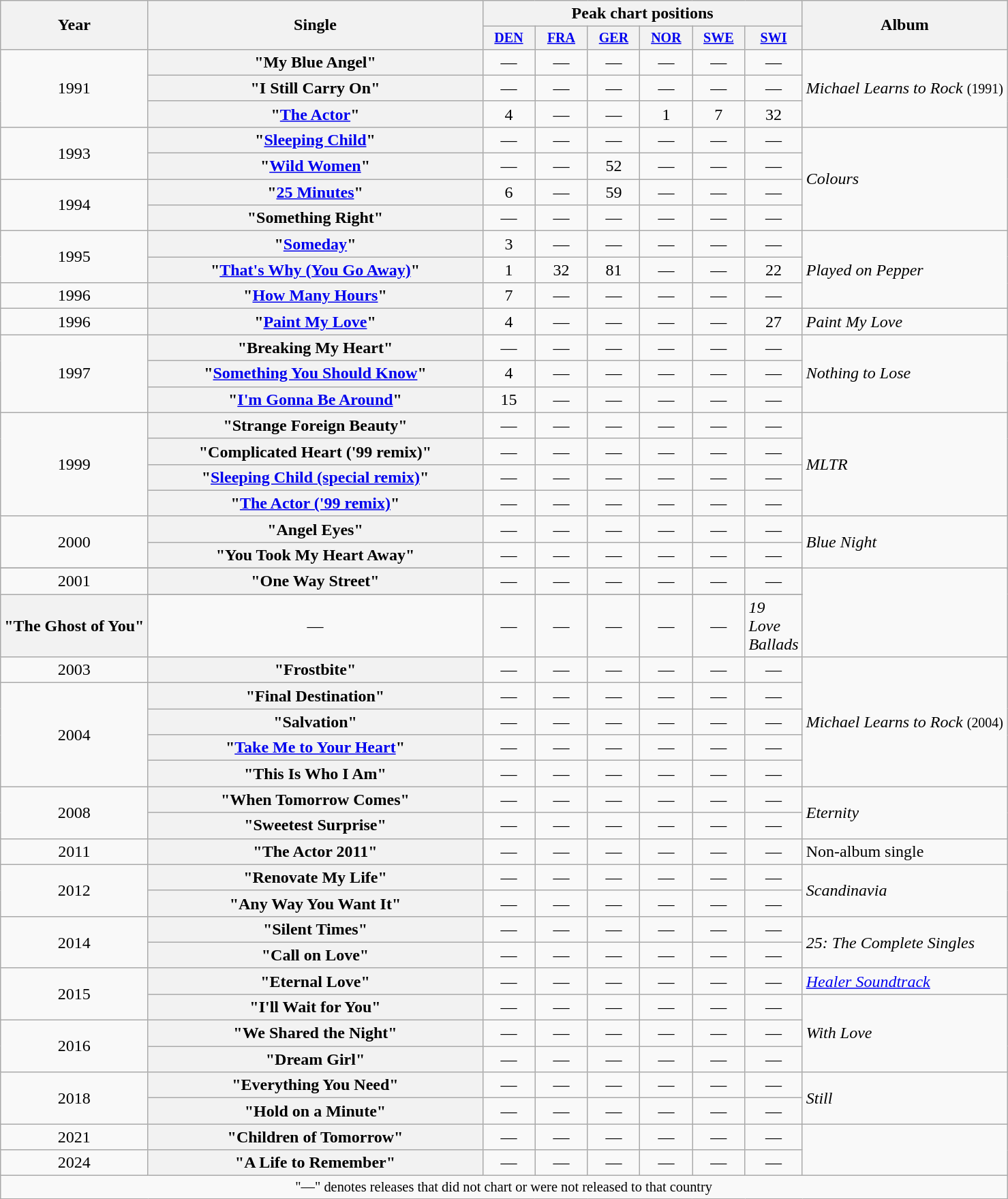<table class="wikitable plainrowheaders" style=text-align:center;>
<tr>
<th rowspan="2">Year</th>
<th rowspan="2" style="width:20em;">Single</th>
<th colspan="6">Peak chart positions</th>
<th rowspan="2">Album</th>
</tr>
<tr style="font-size:smaller;">
<th width="45"><a href='#'>DEN</a><br></th>
<th width="45"><a href='#'>FRA</a><br></th>
<th width="45"><a href='#'>GER</a><br></th>
<th width="45"><a href='#'>NOR</a><br></th>
<th width="45"><a href='#'>SWE</a><br></th>
<th width="45"><a href='#'>SWI</a><br></th>
</tr>
<tr>
<td rowspan="3">1991</td>
<th scope="row">"My Blue Angel"</th>
<td>—</td>
<td>—</td>
<td>—</td>
<td>—</td>
<td>—</td>
<td>—</td>
<td align="left" rowspan="3"><em>Michael Learns to Rock</em> <small>(1991)</small></td>
</tr>
<tr>
<th scope="row">"I Still Carry On"</th>
<td>—</td>
<td>—</td>
<td>—</td>
<td>—</td>
<td>—</td>
<td>—</td>
</tr>
<tr>
<th scope="row">"<a href='#'>The Actor</a>"</th>
<td>4</td>
<td>—</td>
<td>—</td>
<td>1</td>
<td>7</td>
<td>32</td>
</tr>
<tr>
<td rowspan="2">1993</td>
<th scope="row">"<a href='#'>Sleeping Child</a>"</th>
<td>—</td>
<td>—</td>
<td>—</td>
<td>—</td>
<td>—</td>
<td>—</td>
<td align="left" rowspan="4"><em>Colours</em> <small></small></td>
</tr>
<tr>
<th scope="row">"<a href='#'>Wild Women</a>"</th>
<td>—</td>
<td>—</td>
<td>52</td>
<td>—</td>
<td>—</td>
<td>—</td>
</tr>
<tr>
<td rowspan="2">1994</td>
<th scope="row">"<a href='#'>25 Minutes</a>"</th>
<td>6</td>
<td>—</td>
<td>59</td>
<td>—</td>
<td>—</td>
<td>—</td>
</tr>
<tr>
<th scope="row">"Something Right"</th>
<td>—</td>
<td>—</td>
<td>—</td>
<td>—</td>
<td>—</td>
<td>—</td>
</tr>
<tr>
<td rowspan="2">1995</td>
<th scope="row">"<a href='#'>Someday</a>"</th>
<td>3</td>
<td>—</td>
<td>—</td>
<td>—</td>
<td>—</td>
<td>—</td>
<td align="left" rowspan="3"><em>Played on Pepper</em></td>
</tr>
<tr>
<th scope="row">"<a href='#'>That's Why (You Go Away)</a>"</th>
<td>1</td>
<td>32</td>
<td>81</td>
<td>—</td>
<td>—</td>
<td>22</td>
</tr>
<tr>
<td>1996</td>
<th scope="row">"<a href='#'>How Many Hours</a>"</th>
<td>7</td>
<td>—</td>
<td>—</td>
<td>—</td>
<td>—</td>
<td>—</td>
</tr>
<tr>
<td>1996</td>
<th scope="row">"<a href='#'>Paint My Love</a>"</th>
<td>4</td>
<td>—</td>
<td>—</td>
<td>—</td>
<td>—</td>
<td>27</td>
<td align="left"><em>Paint My Love</em></td>
</tr>
<tr>
<td rowspan="3">1997</td>
<th scope="row">"Breaking My Heart"</th>
<td>—</td>
<td>—</td>
<td>—</td>
<td>—</td>
<td>—</td>
<td>—</td>
<td align="left" rowspan="3"><em>Nothing to Lose</em></td>
</tr>
<tr>
<th scope="row">"<a href='#'>Something You Should Know</a>"</th>
<td>4</td>
<td>—</td>
<td>—</td>
<td>—</td>
<td>—</td>
<td>—</td>
</tr>
<tr>
<th scope="row">"<a href='#'>I'm Gonna Be Around</a>"</th>
<td>15</td>
<td>—</td>
<td>—</td>
<td>—</td>
<td>—</td>
<td>—</td>
</tr>
<tr>
<td rowspan="4">1999</td>
<th scope="row">"Strange Foreign Beauty"</th>
<td>—</td>
<td>—</td>
<td>—</td>
<td>—</td>
<td>—</td>
<td>—</td>
<td align="left" rowspan="4"><em>MLTR</em></td>
</tr>
<tr>
<th scope="row">"Complicated Heart ('99 remix)"</th>
<td>—</td>
<td>—</td>
<td>—</td>
<td>—</td>
<td>—</td>
<td>—</td>
</tr>
<tr>
<th scope="row">"<a href='#'>Sleeping Child (special remix)</a>"</th>
<td>—</td>
<td>—</td>
<td>—</td>
<td>—</td>
<td>—</td>
<td>—</td>
</tr>
<tr>
<th scope="row">"<a href='#'>The Actor ('99 remix)</a>"</th>
<td>—</td>
<td>—</td>
<td>—</td>
<td>—</td>
<td>—</td>
<td>—</td>
</tr>
<tr>
<td rowspan="2">2000</td>
<th scope="row">"Angel Eyes"</th>
<td>—</td>
<td>—</td>
<td>—</td>
<td>—</td>
<td>—</td>
<td>—</td>
<td align="left" rowspan="3"><em>Blue Night</em></td>
</tr>
<tr>
<th scope="row">"You Took My Heart Away"</th>
<td>—</td>
<td>—</td>
<td>—</td>
<td>—</td>
<td>—</td>
<td>—</td>
</tr>
<tr>
</tr>
<tr>
<td rowspan="2">2001</td>
<th scope="row">"One Way Street"</th>
<td>—</td>
<td>—</td>
<td>—</td>
<td>—</td>
<td>—</td>
<td>—</td>
</tr>
<tr>
</tr>
<tr>
<th scope="row">"The Ghost of You"</th>
<td>—</td>
<td>—</td>
<td>—</td>
<td>—</td>
<td>—</td>
<td>—</td>
<td align="left"><em>19 Love Ballads</em></td>
</tr>
<tr>
<td>2003</td>
<th scope="row">"Frostbite"</th>
<td>—</td>
<td>—</td>
<td>—</td>
<td>—</td>
<td>—</td>
<td>—</td>
<td align="left" rowspan="5"><em>Michael Learns to Rock</em> <small>(2004)</small></td>
</tr>
<tr>
<td rowspan="4">2004</td>
<th scope="row">"Final Destination"</th>
<td>—</td>
<td>—</td>
<td>—</td>
<td>—</td>
<td>—</td>
<td>—</td>
</tr>
<tr>
<th scope="row">"Salvation"</th>
<td>—</td>
<td>—</td>
<td>—</td>
<td>—</td>
<td>—</td>
<td>—</td>
</tr>
<tr>
<th scope="row">"<a href='#'>Take Me to Your Heart</a>"</th>
<td>—</td>
<td>—</td>
<td>—</td>
<td>—</td>
<td>—</td>
<td>—</td>
</tr>
<tr>
<th scope="row">"This Is Who I Am"</th>
<td>—</td>
<td>—</td>
<td>—</td>
<td>—</td>
<td>—</td>
<td>—</td>
</tr>
<tr>
<td rowspan="2">2008</td>
<th scope="row">"When Tomorrow Comes"</th>
<td>—</td>
<td>—</td>
<td>—</td>
<td>—</td>
<td>—</td>
<td>—</td>
<td align="left" rowspan="2"><em>Eternity</em></td>
</tr>
<tr>
<th scope="row">"Sweetest Surprise"</th>
<td>—</td>
<td>—</td>
<td>—</td>
<td>—</td>
<td>—</td>
<td>—</td>
</tr>
<tr>
<td>2011</td>
<th scope="row">"The Actor 2011"</th>
<td>—</td>
<td>—</td>
<td>—</td>
<td>—</td>
<td>—</td>
<td>—</td>
<td align="left">Non-album single</td>
</tr>
<tr>
<td rowspan="2">2012</td>
<th scope="row">"Renovate My Life"</th>
<td>—</td>
<td>—</td>
<td>—</td>
<td>—</td>
<td>—</td>
<td>—</td>
<td align="left" rowspan="2"><em>Scandinavia</em></td>
</tr>
<tr>
<th scope="row">"Any Way You Want It"</th>
<td>—</td>
<td>—</td>
<td>—</td>
<td>—</td>
<td>—</td>
<td>—</td>
</tr>
<tr>
<td rowspan="2">2014</td>
<th scope="row">"Silent Times"</th>
<td>—</td>
<td>—</td>
<td>—</td>
<td>—</td>
<td>—</td>
<td>—</td>
<td align="left" rowspan="2"><em>25: The Complete Singles</em></td>
</tr>
<tr>
<th scope="row">"Call on Love"</th>
<td>—</td>
<td>—</td>
<td>—</td>
<td>—</td>
<td>—</td>
<td>—</td>
</tr>
<tr>
<td rowspan="2">2015</td>
<th scope="row">"Eternal Love"</th>
<td>—</td>
<td>—</td>
<td>—</td>
<td>—</td>
<td>—</td>
<td>—</td>
<td align="left"><a href='#'><em>Healer Soundtrack</em></a></td>
</tr>
<tr>
<th scope="row">"I'll Wait for You"</th>
<td>—</td>
<td>—</td>
<td>—</td>
<td>—</td>
<td>—</td>
<td>—</td>
<td align="left" rowspan="3"><em>With Love</em></td>
</tr>
<tr>
<td rowspan="2">2016</td>
<th scope="row">"We Shared the Night"</th>
<td>—</td>
<td>—</td>
<td>—</td>
<td>—</td>
<td>—</td>
<td>—</td>
</tr>
<tr>
<th scope="row">"Dream Girl"</th>
<td>—</td>
<td>—</td>
<td>—</td>
<td>—</td>
<td>—</td>
<td>—</td>
</tr>
<tr>
<td rowspan="2">2018</td>
<th scope="row">"Everything You Need"</th>
<td>—</td>
<td>—</td>
<td>—</td>
<td>—</td>
<td>—</td>
<td>—</td>
<td align="left" rowspan="2"><em>Still</em></td>
</tr>
<tr>
<th scope="row">"Hold on a Minute"</th>
<td>—</td>
<td>—</td>
<td>—</td>
<td>—</td>
<td>—</td>
<td>—</td>
</tr>
<tr>
<td>2021</td>
<th scope=" row">"Children of Tomorrow"</th>
<td>—</td>
<td>—</td>
<td>—</td>
<td>—</td>
<td>—</td>
<td>—</td>
<td align="left" rowspan="2"></td>
</tr>
<tr>
<td>2024</td>
<th scope="row">"A Life to Remember"</th>
<td>—</td>
<td>—</td>
<td>—</td>
<td>—</td>
<td>—</td>
<td>—</td>
</tr>
<tr>
<td colspan="10" style="font-size:85%">"—" denotes releases that did not chart or were not released to that country</td>
</tr>
</table>
